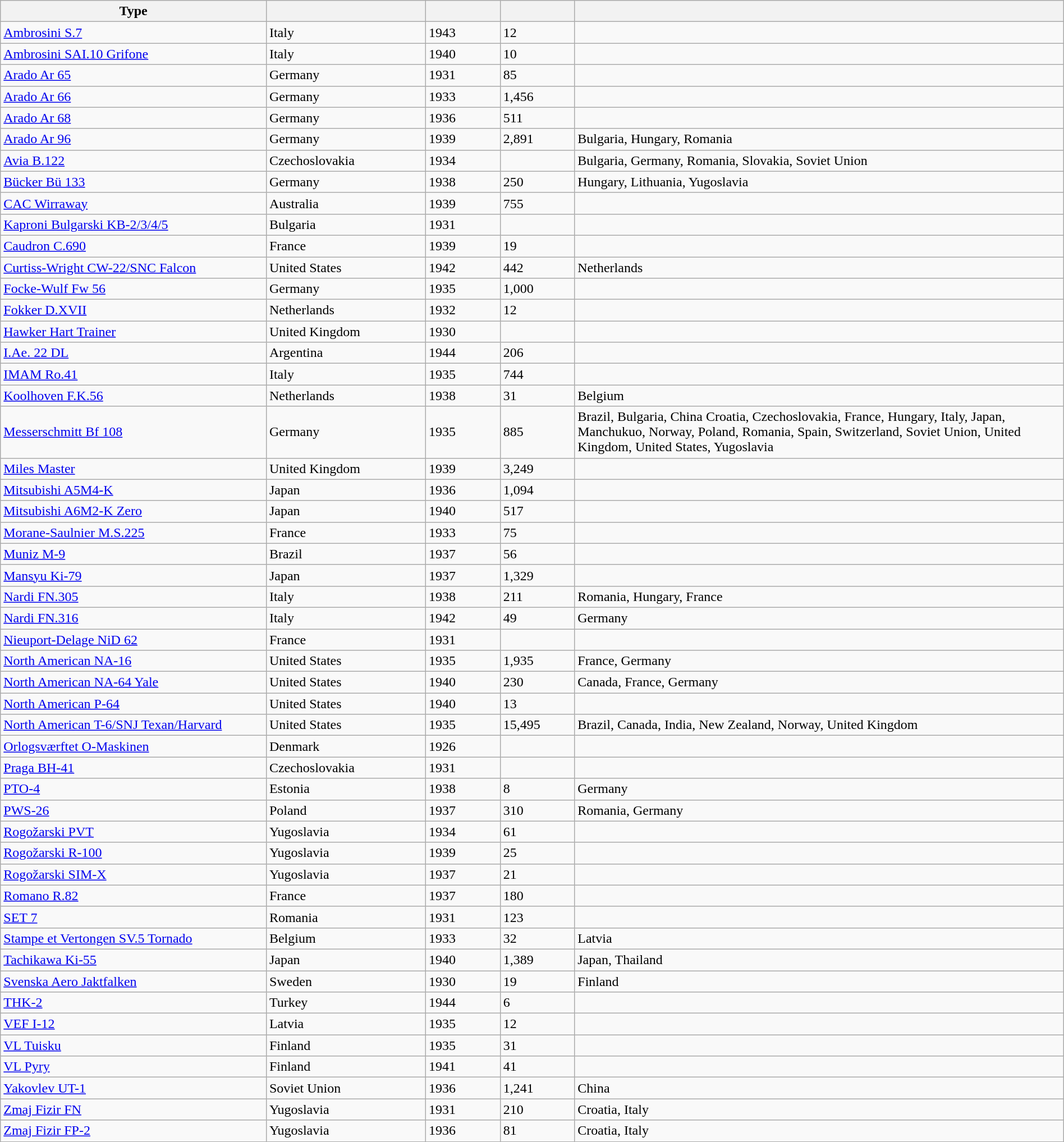<table class="wikitable sortable" border=1 style=width:100%>
<tr>
<th style=width:25%>Type</th>
<th style=width:15%></th>
<th style=width:7%></th>
<th style=width:7%></th>
<th></th>
</tr>
<tr>
<td><a href='#'>Ambrosini S.7</a></td>
<td>Italy</td>
<td>1943</td>
<td>12</td>
<td></td>
</tr>
<tr>
<td><a href='#'>Ambrosini SAI.10 Grifone</a></td>
<td>Italy</td>
<td>1940</td>
<td>10</td>
<td></td>
</tr>
<tr>
<td><a href='#'>Arado Ar 65</a></td>
<td>Germany</td>
<td>1931</td>
<td>85</td>
<td></td>
</tr>
<tr>
<td><a href='#'>Arado Ar 66</a></td>
<td>Germany</td>
<td>1933</td>
<td>1,456</td>
<td></td>
</tr>
<tr>
<td><a href='#'>Arado Ar 68</a></td>
<td>Germany</td>
<td>1936</td>
<td>511</td>
<td></td>
</tr>
<tr>
<td><a href='#'>Arado Ar 96</a></td>
<td>Germany</td>
<td>1939</td>
<td>2,891</td>
<td>Bulgaria, Hungary, Romania</td>
</tr>
<tr>
<td><a href='#'>Avia B.122</a></td>
<td>Czechoslovakia</td>
<td>1934</td>
<td></td>
<td>Bulgaria, Germany, Romania, Slovakia, Soviet Union</td>
</tr>
<tr>
<td><a href='#'>Bücker Bü 133</a></td>
<td>Germany</td>
<td>1938</td>
<td>250</td>
<td>Hungary, Lithuania, Yugoslavia</td>
</tr>
<tr>
<td><a href='#'>CAC Wirraway</a></td>
<td>Australia</td>
<td>1939</td>
<td>755</td>
<td></td>
</tr>
<tr>
<td><a href='#'>Kaproni Bulgarski KB-2/3/4/5</a></td>
<td>Bulgaria</td>
<td>1931</td>
<td></td>
<td></td>
</tr>
<tr>
<td><a href='#'>Caudron C.690</a></td>
<td>France</td>
<td>1939</td>
<td>19</td>
<td></td>
</tr>
<tr>
<td><a href='#'>Curtiss-Wright CW-22/SNC Falcon</a></td>
<td>United States</td>
<td>1942</td>
<td>442</td>
<td>Netherlands</td>
</tr>
<tr>
<td><a href='#'>Focke-Wulf Fw 56</a></td>
<td>Germany</td>
<td>1935</td>
<td>1,000</td>
<td></td>
</tr>
<tr>
<td><a href='#'>Fokker D.XVII</a></td>
<td>Netherlands</td>
<td>1932</td>
<td>12</td>
<td></td>
</tr>
<tr>
<td><a href='#'>Hawker Hart Trainer</a></td>
<td>United Kingdom</td>
<td>1930</td>
<td></td>
<td></td>
</tr>
<tr>
<td><a href='#'>I.Ae. 22 DL</a></td>
<td>Argentina</td>
<td>1944</td>
<td>206</td>
<td></td>
</tr>
<tr>
<td><a href='#'>IMAM Ro.41</a></td>
<td>Italy</td>
<td>1935</td>
<td>744</td>
<td></td>
</tr>
<tr>
<td><a href='#'>Koolhoven F.K.56</a></td>
<td>Netherlands</td>
<td>1938</td>
<td>31</td>
<td>Belgium</td>
</tr>
<tr>
<td><a href='#'>Messerschmitt Bf 108</a></td>
<td>Germany</td>
<td>1935</td>
<td>885</td>
<td>Brazil, Bulgaria, China Croatia, Czechoslovakia, France, Hungary, Italy, Japan, Manchukuo, Norway, Poland, Romania, Spain, Switzerland, Soviet Union, United Kingdom, United States, Yugoslavia</td>
</tr>
<tr>
<td><a href='#'>Miles Master</a></td>
<td>United Kingdom</td>
<td>1939</td>
<td>3,249</td>
<td></td>
</tr>
<tr>
<td><a href='#'>Mitsubishi A5M4-K</a></td>
<td>Japan</td>
<td>1936</td>
<td>1,094</td>
<td></td>
</tr>
<tr>
<td><a href='#'>Mitsubishi A6M2-K Zero</a></td>
<td>Japan</td>
<td>1940</td>
<td>517</td>
<td></td>
</tr>
<tr>
<td><a href='#'>Morane-Saulnier M.S.225</a></td>
<td>France</td>
<td>1933</td>
<td>75</td>
<td></td>
</tr>
<tr>
<td><a href='#'>Muniz M-9</a></td>
<td>Brazil</td>
<td>1937</td>
<td>56</td>
<td></td>
</tr>
<tr>
<td><a href='#'>Mansyu Ki-79</a></td>
<td>Japan</td>
<td>1937</td>
<td>1,329</td>
<td></td>
</tr>
<tr>
<td><a href='#'>Nardi FN.305</a></td>
<td>Italy</td>
<td>1938</td>
<td>211</td>
<td>Romania, Hungary, France</td>
</tr>
<tr>
<td><a href='#'>Nardi FN.316</a></td>
<td>Italy</td>
<td>1942</td>
<td>49</td>
<td>Germany</td>
</tr>
<tr>
<td><a href='#'>Nieuport-Delage NiD 62</a></td>
<td>France</td>
<td>1931</td>
<td></td>
<td></td>
</tr>
<tr>
<td><a href='#'>North American NA-16</a></td>
<td>United States</td>
<td>1935</td>
<td>1,935</td>
<td>France, Germany</td>
</tr>
<tr>
<td><a href='#'>North American NA-64 Yale</a></td>
<td>United States</td>
<td>1940</td>
<td>230</td>
<td>Canada, France, Germany</td>
</tr>
<tr>
<td><a href='#'>North American P-64</a></td>
<td>United States</td>
<td>1940</td>
<td>13</td>
<td></td>
</tr>
<tr>
<td><a href='#'>North American T-6/SNJ Texan/Harvard</a></td>
<td>United States</td>
<td>1935</td>
<td>15,495</td>
<td>Brazil, Canada, India, New Zealand, Norway, United Kingdom</td>
</tr>
<tr>
<td><a href='#'>Orlogsværftet O-Maskinen</a></td>
<td>Denmark</td>
<td>1926</td>
<td></td>
<td></td>
</tr>
<tr>
<td><a href='#'>Praga BH-41</a></td>
<td>Czechoslovakia</td>
<td>1931</td>
<td></td>
<td></td>
</tr>
<tr>
<td><a href='#'>PTO-4</a></td>
<td>Estonia</td>
<td>1938</td>
<td>8</td>
<td>Germany</td>
</tr>
<tr>
<td><a href='#'>PWS-26</a></td>
<td>Poland</td>
<td>1937</td>
<td>310</td>
<td>Romania, Germany</td>
</tr>
<tr>
<td><a href='#'>Rogožarski PVT</a></td>
<td>Yugoslavia</td>
<td>1934</td>
<td>61</td>
<td></td>
</tr>
<tr>
<td><a href='#'>Rogožarski R-100</a></td>
<td>Yugoslavia</td>
<td>1939</td>
<td>25</td>
<td></td>
</tr>
<tr>
<td><a href='#'>Rogožarski SIM-X</a></td>
<td>Yugoslavia</td>
<td>1937</td>
<td>21</td>
<td></td>
</tr>
<tr>
<td><a href='#'>Romano R.82</a></td>
<td>France</td>
<td>1937</td>
<td>180</td>
<td></td>
</tr>
<tr>
<td><a href='#'>SET 7</a></td>
<td>Romania</td>
<td>1931</td>
<td>123</td>
<td></td>
</tr>
<tr>
<td><a href='#'>Stampe et Vertongen SV.5 Tornado</a></td>
<td>Belgium</td>
<td>1933</td>
<td>32</td>
<td>Latvia</td>
</tr>
<tr>
<td><a href='#'>Tachikawa Ki-55</a></td>
<td>Japan</td>
<td>1940</td>
<td>1,389</td>
<td>Japan, Thailand</td>
</tr>
<tr>
<td><a href='#'>Svenska Aero Jaktfalken</a></td>
<td>Sweden</td>
<td>1930</td>
<td>19</td>
<td>Finland</td>
</tr>
<tr>
<td><a href='#'>THK-2</a></td>
<td>Turkey</td>
<td>1944</td>
<td>6</td>
<td></td>
</tr>
<tr>
<td><a href='#'>VEF I-12</a></td>
<td>Latvia</td>
<td>1935</td>
<td>12</td>
<td></td>
</tr>
<tr>
<td><a href='#'>VL Tuisku</a></td>
<td>Finland</td>
<td>1935</td>
<td>31</td>
<td></td>
</tr>
<tr>
<td><a href='#'>VL Pyry</a></td>
<td>Finland</td>
<td>1941</td>
<td>41</td>
<td></td>
</tr>
<tr>
<td><a href='#'>Yakovlev UT-1</a></td>
<td>Soviet Union</td>
<td>1936</td>
<td>1,241</td>
<td>China</td>
</tr>
<tr>
<td><a href='#'>Zmaj Fizir FN</a></td>
<td>Yugoslavia</td>
<td>1931</td>
<td>210</td>
<td>Croatia, Italy</td>
</tr>
<tr>
<td><a href='#'>Zmaj Fizir FP-2</a></td>
<td>Yugoslavia</td>
<td>1936</td>
<td>81</td>
<td>Croatia, Italy</td>
</tr>
</table>
